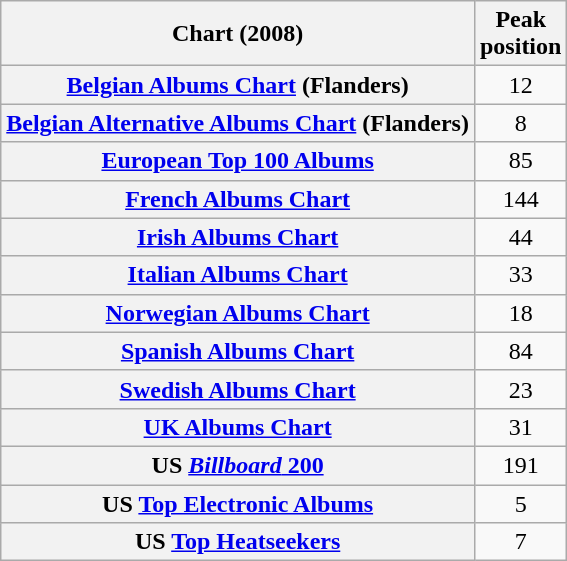<table class="wikitable sortable plainrowheaders" style="text-align:center">
<tr>
<th scope="col">Chart (2008)</th>
<th scope="col">Peak<br>position</th>
</tr>
<tr>
<th scope="row"><a href='#'>Belgian Albums Chart</a> (Flanders)</th>
<td>12</td>
</tr>
<tr>
<th scope="row"><a href='#'>Belgian Alternative Albums Chart</a> (Flanders)</th>
<td>8</td>
</tr>
<tr>
<th scope="row"><a href='#'>European Top 100 Albums</a></th>
<td>85</td>
</tr>
<tr>
<th scope="row"><a href='#'>French Albums Chart</a></th>
<td>144</td>
</tr>
<tr>
<th scope="row"><a href='#'>Irish Albums Chart</a></th>
<td>44</td>
</tr>
<tr>
<th scope="row"><a href='#'>Italian Albums Chart</a></th>
<td>33</td>
</tr>
<tr>
<th scope="row"><a href='#'>Norwegian Albums Chart</a></th>
<td>18</td>
</tr>
<tr>
<th scope="row"><a href='#'>Spanish Albums Chart</a></th>
<td>84</td>
</tr>
<tr>
<th scope="row"><a href='#'>Swedish Albums Chart</a></th>
<td>23</td>
</tr>
<tr>
<th scope="row"><a href='#'>UK Albums Chart</a></th>
<td>31</td>
</tr>
<tr>
<th scope="row">US <a href='#'><em>Billboard</em> 200</a></th>
<td>191</td>
</tr>
<tr>
<th scope="row">US <a href='#'>Top Electronic Albums</a></th>
<td>5</td>
</tr>
<tr>
<th scope="row">US <a href='#'>Top Heatseekers</a></th>
<td>7</td>
</tr>
</table>
